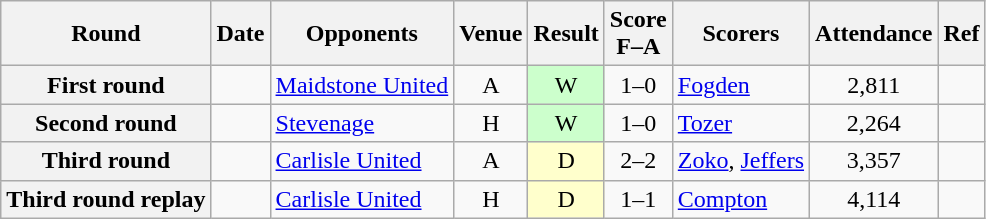<table class="wikitable plainrowheaders sortable" style="text-align:center">
<tr>
<th scope="col">Round</th>
<th scope="col">Date</th>
<th scope="col">Opponents</th>
<th scope="col">Venue</th>
<th scope="col">Result</th>
<th scope="col">Score<br>F–A</th>
<th scope="col" class="unsortable">Scorers</th>
<th scope="col">Attendance</th>
<th scope="col" class="unsortable">Ref</th>
</tr>
<tr>
<th scope="row">First round</th>
<td align="left"></td>
<td align="left"><a href='#'>Maidstone United</a></td>
<td>A</td>
<td style="background-color:#CCFFCC">W</td>
<td>1–0</td>
<td align="left"><a href='#'>Fogden</a></td>
<td>2,811</td>
<td></td>
</tr>
<tr>
<th scope="row">Second round</th>
<td align="left"></td>
<td align="left"><a href='#'>Stevenage</a></td>
<td>H</td>
<td style="background-color:#CCFFCC">W</td>
<td>1–0</td>
<td align="left"><a href='#'>Tozer</a></td>
<td>2,264</td>
<td></td>
</tr>
<tr>
<th scope="row">Third round</th>
<td align="left"></td>
<td align="left"><a href='#'>Carlisle United</a></td>
<td>A</td>
<td style="background-color:#FFFFCC">D</td>
<td>2–2</td>
<td align="left"><a href='#'>Zoko</a>, <a href='#'>Jeffers</a></td>
<td>3,357</td>
<td></td>
</tr>
<tr>
<th scope="row">Third round replay</th>
<td align="left"></td>
<td align="left"><a href='#'>Carlisle United</a></td>
<td>H</td>
<td style="background-color:#FFFFCC">D</td>
<td>1–1</td>
<td align="left"><a href='#'>Compton</a></td>
<td>4,114</td>
<td></td>
</tr>
</table>
